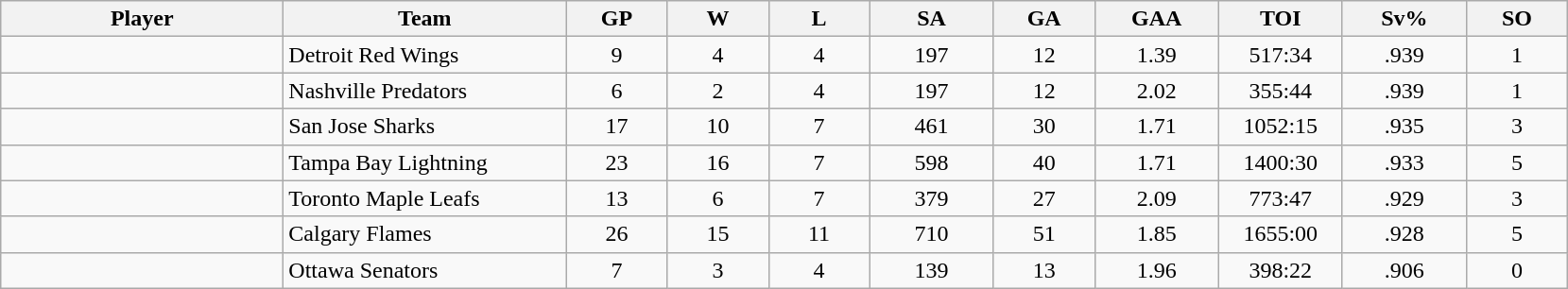<table class="wikitable sortable">
<tr>
<th style="width:12em">Player</th>
<th style="width:12em">Team</th>
<th style="width:4em">GP</th>
<th style="width:4em">W</th>
<th style="width:4em">L</th>
<th style="width:5em">SA</th>
<th style="width:4em">GA</th>
<th style="width:5em">GAA</th>
<th style="width:5em">TOI</th>
<th style="width:5em">Sv%</th>
<th style="width:4em">SO</th>
</tr>
<tr align="center">
<td align="left"></td>
<td align="left">Detroit Red Wings</td>
<td>9</td>
<td>4</td>
<td>4</td>
<td>197</td>
<td>12</td>
<td>1.39</td>
<td>517:34</td>
<td>.939</td>
<td>1</td>
</tr>
<tr align="center">
<td align="left"></td>
<td align="left">Nashville Predators</td>
<td>6</td>
<td>2</td>
<td>4</td>
<td>197</td>
<td>12</td>
<td>2.02</td>
<td>355:44</td>
<td>.939</td>
<td>1</td>
</tr>
<tr align="center">
<td align="left"></td>
<td align="left">San Jose Sharks</td>
<td>17</td>
<td>10</td>
<td>7</td>
<td>461</td>
<td>30</td>
<td>1.71</td>
<td>1052:15</td>
<td>.935</td>
<td>3</td>
</tr>
<tr align="center">
<td align="left"></td>
<td align="left">Tampa Bay Lightning</td>
<td>23</td>
<td>16</td>
<td>7</td>
<td>598</td>
<td>40</td>
<td>1.71</td>
<td>1400:30</td>
<td>.933</td>
<td>5</td>
</tr>
<tr align="center">
<td align="left"></td>
<td align="left">Toronto Maple Leafs</td>
<td>13</td>
<td>6</td>
<td>7</td>
<td>379</td>
<td>27</td>
<td>2.09</td>
<td>773:47</td>
<td>.929</td>
<td>3</td>
</tr>
<tr align="center">
<td align="left"></td>
<td align="left">Calgary Flames</td>
<td>26</td>
<td>15</td>
<td>11</td>
<td>710</td>
<td>51</td>
<td>1.85</td>
<td>1655:00</td>
<td>.928</td>
<td>5</td>
</tr>
<tr align="center">
<td align="left"></td>
<td align="left">Ottawa Senators</td>
<td>7</td>
<td>3</td>
<td>4</td>
<td>139</td>
<td>13</td>
<td>1.96</td>
<td>398:22</td>
<td>.906</td>
<td>0</td>
</tr>
</table>
